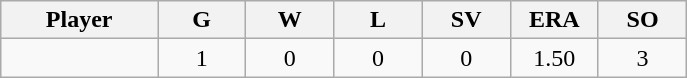<table class="wikitable sortable">
<tr>
<th bgcolor="#DDDDFF" width="16%">Player</th>
<th bgcolor="#DDDDFF" width="9%">G</th>
<th bgcolor="#DDDDFF" width="9%">W</th>
<th bgcolor="#DDDDFF" width="9%">L</th>
<th bgcolor="#DDDDFF" width="9%">SV</th>
<th bgcolor="#DDDDFF" width="9%">ERA</th>
<th bgcolor="#DDDDFF" width="9%">SO</th>
</tr>
<tr align="center">
<td></td>
<td>1</td>
<td>0</td>
<td>0</td>
<td>0</td>
<td>1.50</td>
<td>3</td>
</tr>
</table>
